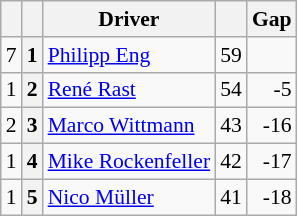<table class="wikitable" style="font-size: 90%;">
<tr>
<th></th>
<th></th>
<th>Driver</th>
<th></th>
<th>Gap</th>
</tr>
<tr>
<td align="left"> 7</td>
<th>1</th>
<td> <a href='#'>Philipp Eng</a></td>
<td align="right">59</td>
<td align="right"></td>
</tr>
<tr>
<td align="left"> 1</td>
<th>2</th>
<td> <a href='#'>René Rast</a></td>
<td align="right">54</td>
<td align="right">-5</td>
</tr>
<tr>
<td align="left"> 2</td>
<th>3</th>
<td> <a href='#'>Marco Wittmann</a></td>
<td align="right">43</td>
<td align="right">-16</td>
</tr>
<tr>
<td align="left"> 1</td>
<th>4</th>
<td> <a href='#'>Mike Rockenfeller</a></td>
<td align="right">42</td>
<td align="right">-17</td>
</tr>
<tr>
<td align="left"> 1</td>
<th>5</th>
<td> <a href='#'>Nico Müller</a></td>
<td align="right">41</td>
<td align="right">-18</td>
</tr>
</table>
